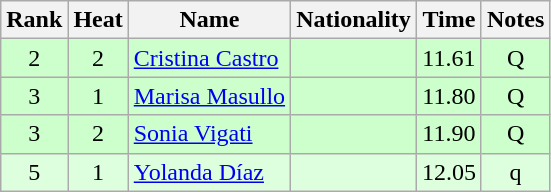<table class="wikitable sortable" style="text-align:center">
<tr>
<th>Rank</th>
<th>Heat</th>
<th>Name</th>
<th>Nationality</th>
<th>Time</th>
<th>Notes</th>
</tr>
<tr bgcolor=ccffcc>
<td>2</td>
<td>2</td>
<td align=left><a href='#'>Cristina Castro</a></td>
<td align=left></td>
<td>11.61</td>
<td>Q</td>
</tr>
<tr bgcolor=ccffcc>
<td>3</td>
<td>1</td>
<td align=left><a href='#'>Marisa Masullo</a></td>
<td align=left></td>
<td>11.80</td>
<td>Q</td>
</tr>
<tr bgcolor=ccffcc>
<td>3</td>
<td>2</td>
<td align=left><a href='#'>Sonia Vigati</a></td>
<td align=left></td>
<td>11.90</td>
<td>Q</td>
</tr>
<tr bgcolor=ddffdd>
<td>5</td>
<td>1</td>
<td align=left><a href='#'>Yolanda Díaz</a></td>
<td align=left></td>
<td>12.05</td>
<td>q</td>
</tr>
</table>
